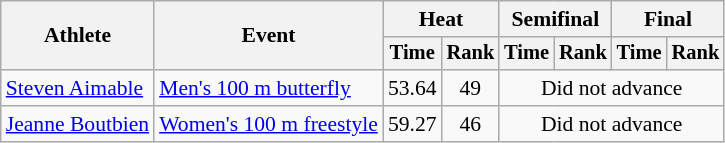<table class=wikitable style="font-size:90%">
<tr>
<th rowspan="2">Athlete</th>
<th rowspan="2">Event</th>
<th colspan="2">Heat</th>
<th colspan="2">Semifinal</th>
<th colspan="2">Final</th>
</tr>
<tr style="font-size:95%">
<th>Time</th>
<th>Rank</th>
<th>Time</th>
<th>Rank</th>
<th>Time</th>
<th>Rank</th>
</tr>
<tr align=center>
<td align=left><a href='#'>Steven Aimable</a></td>
<td align=left><a href='#'>Men's 100 m butterfly</a></td>
<td>53.64</td>
<td>49</td>
<td colspan="4">Did not advance</td>
</tr>
<tr align=center>
<td align=left><a href='#'>Jeanne Boutbien</a></td>
<td align=left><a href='#'>Women's 100 m freestyle</a></td>
<td>59.27</td>
<td>46</td>
<td colspan="4">Did not advance</td>
</tr>
</table>
